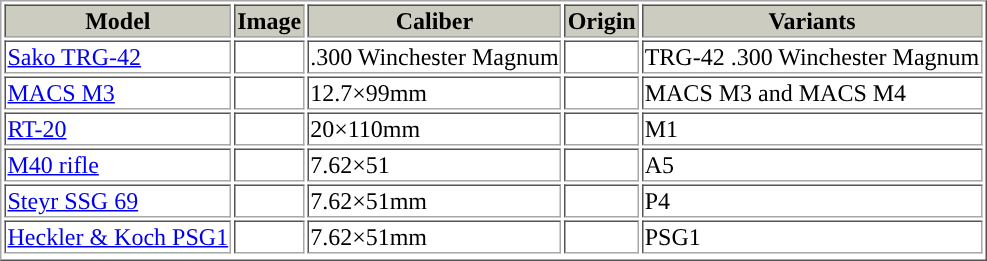<table border=1 style="border-collapse:">
<tr bgcolor=ccccc>
<th>Model</th>
<th>Image</th>
<th>Caliber</th>
<th>Origin</th>
<th>Variants</th>
</tr>
<tr>
<td><a href='#'>Sako TRG-42</a></td>
<td></td>
<td>.300 Winchester Magnum</td>
<td></td>
<td>TRG-42 .300 Winchester Magnum</td>
</tr>
<tr>
<td><a href='#'>MACS M3</a></td>
<td></td>
<td>12.7×99mm</td>
<td></td>
<td>MACS M3 and MACS M4</td>
</tr>
<tr>
<td><a href='#'>RT-20</a></td>
<td></td>
<td>20×110mm</td>
<td></td>
<td>M1</td>
</tr>
<tr>
<td><a href='#'>M40 rifle</a></td>
<td></td>
<td>7.62×51</td>
<td></td>
<td>A5</td>
</tr>
<tr>
<td><a href='#'>Steyr SSG 69</a></td>
<td></td>
<td>7.62×51mm</td>
<td></td>
<td>P4</td>
</tr>
<tr>
<td><a href='#'>Heckler & Koch PSG1</a></td>
<td></td>
<td>7.62×51mm</td>
<td></td>
<td>PSG1</td>
</tr>
<tr>
</tr>
</table>
